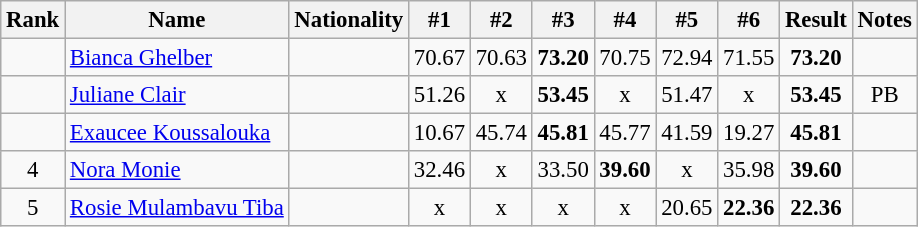<table class="wikitable sortable" style="text-align:center;font-size:95%">
<tr>
<th>Rank</th>
<th>Name</th>
<th>Nationality</th>
<th>#1</th>
<th>#2</th>
<th>#3</th>
<th>#4</th>
<th>#5</th>
<th>#6</th>
<th>Result</th>
<th>Notes</th>
</tr>
<tr>
<td></td>
<td align=left><a href='#'>Bianca Ghelber</a></td>
<td align=left></td>
<td>70.67</td>
<td>70.63</td>
<td><strong>73.20</strong></td>
<td>70.75</td>
<td>72.94</td>
<td>71.55</td>
<td><strong>73.20</strong></td>
<td></td>
</tr>
<tr>
<td></td>
<td align=left><a href='#'>Juliane Clair</a></td>
<td align=left></td>
<td>51.26</td>
<td>x</td>
<td><strong>53.45</strong></td>
<td>x</td>
<td>51.47</td>
<td>x</td>
<td><strong>53.45</strong></td>
<td>PB</td>
</tr>
<tr>
<td></td>
<td align=left><a href='#'>Exaucee Koussalouka</a></td>
<td align=left></td>
<td>10.67</td>
<td>45.74</td>
<td><strong>45.81</strong></td>
<td>45.77</td>
<td>41.59</td>
<td>19.27</td>
<td><strong>45.81</strong></td>
<td></td>
</tr>
<tr>
<td>4</td>
<td align=left><a href='#'>Nora Monie</a></td>
<td align=left></td>
<td>32.46</td>
<td>x</td>
<td>33.50</td>
<td><strong>39.60</strong></td>
<td>x</td>
<td>35.98</td>
<td><strong>39.60</strong></td>
<td></td>
</tr>
<tr>
<td>5</td>
<td align=left><a href='#'>Rosie Mulambavu Tiba</a></td>
<td align=left></td>
<td>x</td>
<td>x</td>
<td>x</td>
<td>x</td>
<td>20.65</td>
<td><strong>22.36</strong></td>
<td><strong>22.36</strong></td>
<td></td>
</tr>
</table>
